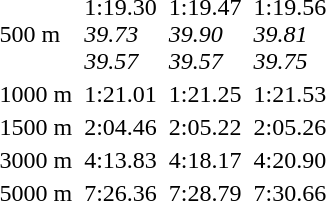<table>
<tr>
<td>500 m<br></td>
<td></td>
<td>1:19.30<br><em>39.73<br>39.57</em></td>
<td></td>
<td>1:19.47<br><em>39.90<br>39.57</em></td>
<td></td>
<td>1:19.56<br><em>39.81<br>39.75</em></td>
</tr>
<tr>
<td>1000 m<br></td>
<td></td>
<td>1:21.01</td>
<td></td>
<td>1:21.25</td>
<td></td>
<td>1:21.53</td>
</tr>
<tr>
<td>1500 m<br></td>
<td></td>
<td>2:04.46</td>
<td></td>
<td>2:05.22</td>
<td></td>
<td>2:05.26</td>
</tr>
<tr>
<td>3000 m<br></td>
<td></td>
<td>4:13.83</td>
<td></td>
<td>4:18.17</td>
<td></td>
<td>4:20.90</td>
</tr>
<tr>
<td>5000 m<br></td>
<td></td>
<td>7:26.36</td>
<td></td>
<td>7:28.79</td>
<td></td>
<td>7:30.66</td>
</tr>
</table>
